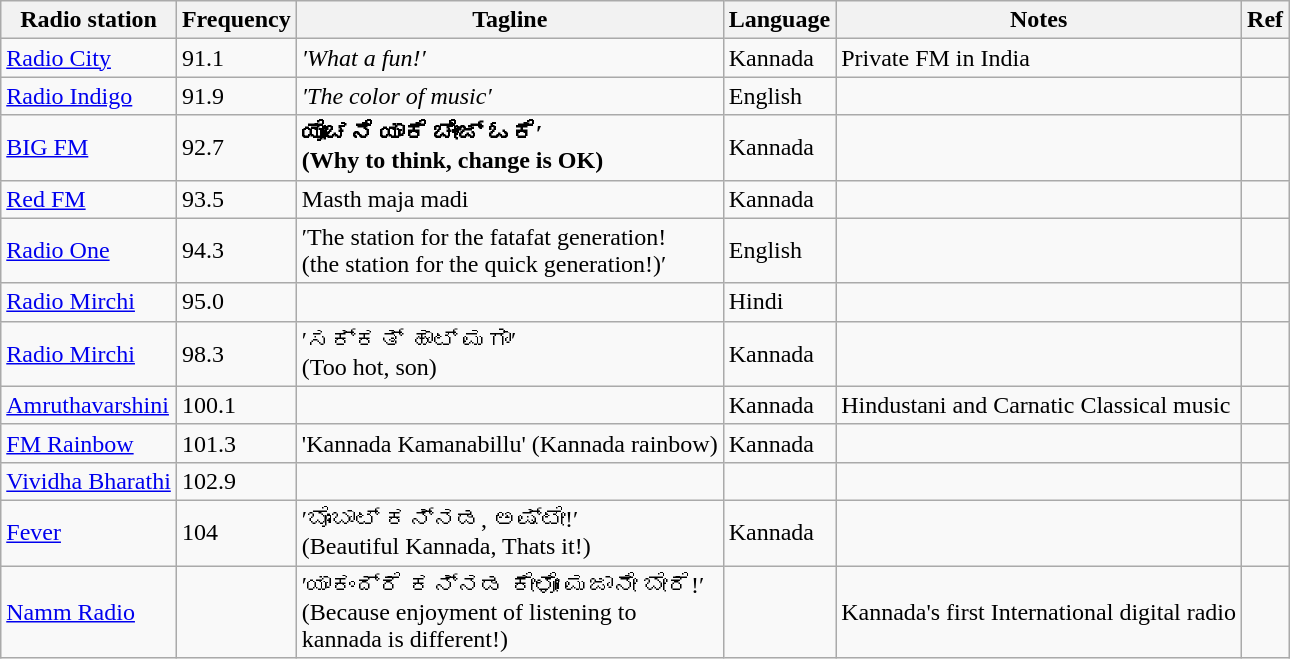<table class="wikitable sortable plainrowheaders">
<tr>
<th scope="col">Radio station</th>
<th scope="col">Frequency</th>
<th>Tagline</th>
<th>Language</th>
<th>Notes</th>
<th>Ref</th>
</tr>
<tr>
<td><a href='#'>Radio City</a></td>
<td>91.1</td>
<td><em>′What a fun!′</em></td>
<td>Kannada</td>
<td>Private FM in India</td>
<td></td>
</tr>
<tr>
<td><a href='#'>Radio Indigo</a></td>
<td>91.9</td>
<td><em>′The color of music′</em></td>
<td>English</td>
<td></td>
<td></td>
</tr>
<tr>
<td><a href='#'>BIG FM</a></td>
<td>92.7</td>
<td><strong>ಯೋಚನೆ ಯಾಕೆ ಚೇಂಜ್ ಓಕೆ′<br>(Why to think, change is OK)<em></td>
<td>Kannada</td>
<td></td>
<td></td>
</tr>
<tr>
<td><a href='#'>Red FM</a></td>
<td>93.5</td>
<td>Masth maja madi</td>
<td>Kannada</td>
<td></td>
<td></td>
</tr>
<tr>
<td><a href='#'>Radio One</a></td>
<td>94.3</td>
<td></em>′The station for the fatafat generation! <br>(the station for the quick generation!)′<em></td>
<td>English</td>
<td></td>
<td></td>
</tr>
<tr>
<td><a href='#'>Radio Mirchi</a></td>
<td>95.0</td>
<td></td>
<td>Hindi</td>
<td></td>
<td></td>
</tr>
<tr>
<td><a href='#'>Radio Mirchi</a></td>
<td>98.3</td>
<td></em>′ಸಕ್ಕತ್ ಹಾಟ್ ಮಗಾ′<br>(Too hot, son)<em></td>
<td>Kannada</td>
<td></td>
<td></td>
</tr>
<tr>
<td><a href='#'>Amruthavarshini</a></td>
<td>100.1</td>
<td></td>
<td>Kannada</td>
<td>Hindustani and Carnatic Classical music</td>
<td></td>
</tr>
<tr>
<td><a href='#'>FM Rainbow</a></td>
<td>101.3</td>
<td>'Kannada Kamanabillu' (Kannada rainbow)</td>
<td>Kannada</td>
<td></td>
<td></td>
</tr>
<tr>
<td><a href='#'>Vividha Bharathi</a></td>
<td>102.9</td>
<td></td>
<td></td>
<td></td>
<td></td>
</tr>
<tr>
<td><a href='#'>Fever</a></td>
<td>104</td>
<td></em>′ಬೊಂಬಾಟ್ ಕನ್ನಡ, ಅಷ್ಟೇ!′<br>(Beautiful Kannada, Thats it!)<em></td>
<td>Kannada</td>
<td></td>
<td></td>
</tr>
<tr>
<td><a href='#'>Namm Radio</a></td>
<td></td>
<td></em>′ಯಾಕಂದ್ರೆ ಕನ್ನಡ ಕೇಳೋ ಮಜಾನೇ ಬೇರೆ!′<br>(Because enjoyment of listening to<br>kannada is different!)<em></td>
<td></td>
<td>Kannada's first International digital radio</td>
<td></td>
</tr>
</table>
